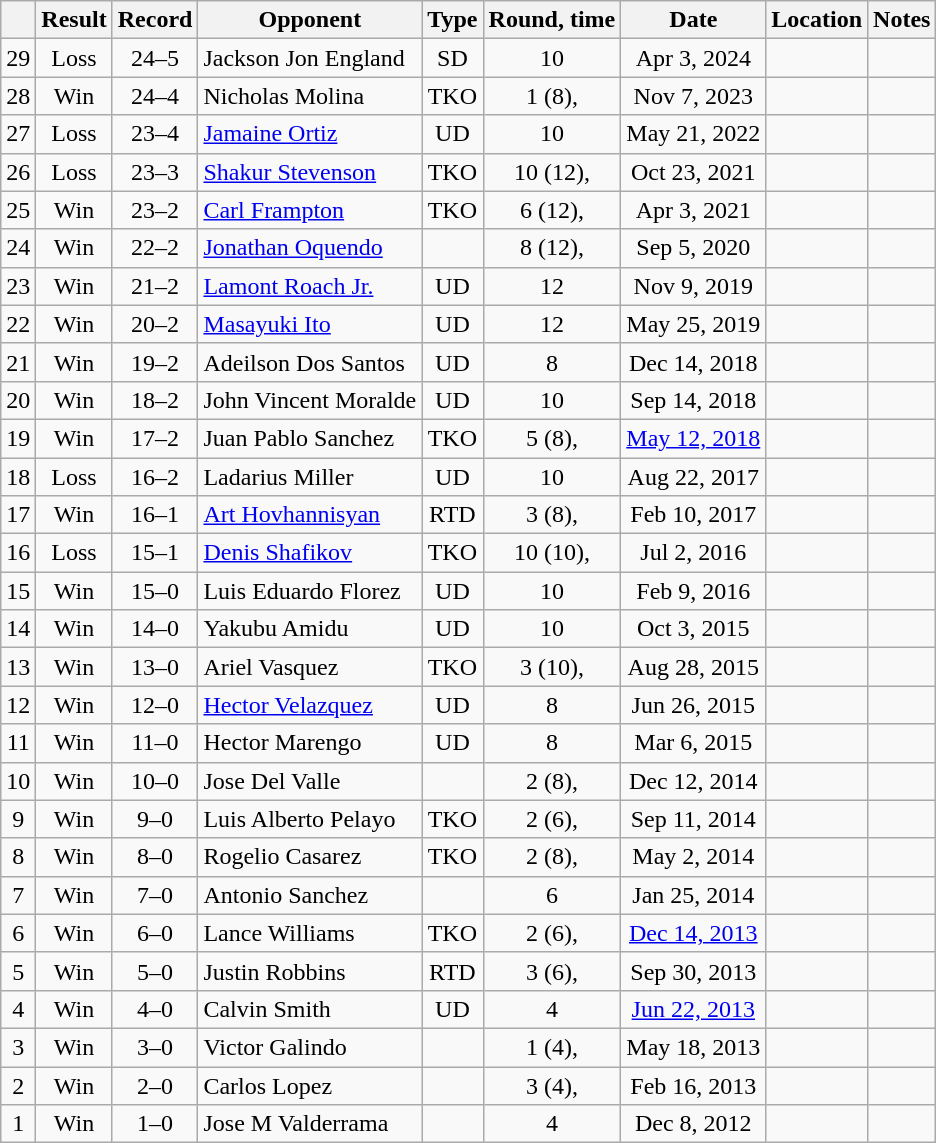<table class="wikitable" style="text-align:center">
<tr>
<th></th>
<th>Result</th>
<th>Record</th>
<th>Opponent</th>
<th>Type</th>
<th>Round, time</th>
<th>Date</th>
<th>Location</th>
<th>Notes</th>
</tr>
<tr>
<td>29</td>
<td>Loss</td>
<td>24–5</td>
<td align=left>Jackson Jon England</td>
<td>SD</td>
<td>10</td>
<td>Apr 3, 2024</td>
<td align=left></td>
<td align=left></td>
</tr>
<tr>
<td>28</td>
<td>Win</td>
<td>24–4</td>
<td align=left>Nicholas Molina</td>
<td>TKO</td>
<td>1 (8), </td>
<td>Nov 7, 2023</td>
<td align=left></td>
<td align=left></td>
</tr>
<tr>
<td>27</td>
<td>Loss</td>
<td>23–4</td>
<td align=left><a href='#'>Jamaine Ortiz</a></td>
<td>UD</td>
<td>10</td>
<td>May 21, 2022</td>
<td align=left></td>
<td align=left></td>
</tr>
<tr>
<td>26</td>
<td>Loss</td>
<td>23–3</td>
<td align=left><a href='#'>Shakur Stevenson</a></td>
<td>TKO</td>
<td>10 (12), </td>
<td>Oct 23, 2021</td>
<td align=left></td>
<td align=left></td>
</tr>
<tr>
<td>25</td>
<td>Win</td>
<td>23–2</td>
<td align=left><a href='#'>Carl Frampton</a></td>
<td>TKO</td>
<td>6 (12), </td>
<td>Apr 3, 2021</td>
<td align=left></td>
<td align=left></td>
</tr>
<tr>
<td>24</td>
<td>Win</td>
<td>22–2</td>
<td align=left><a href='#'>Jonathan Oquendo</a></td>
<td></td>
<td>8 (12), </td>
<td>Sep 5, 2020</td>
<td align=left></td>
<td align=left></td>
</tr>
<tr>
<td>23</td>
<td>Win</td>
<td>21–2</td>
<td align=left><a href='#'>Lamont Roach Jr.</a></td>
<td>UD</td>
<td>12</td>
<td>Nov 9, 2019</td>
<td align=left></td>
<td align=left></td>
</tr>
<tr>
<td>22</td>
<td>Win</td>
<td>20–2</td>
<td align=left><a href='#'>Masayuki Ito</a></td>
<td>UD</td>
<td>12</td>
<td>May 25, 2019</td>
<td align=left></td>
<td align=left></td>
</tr>
<tr>
<td>21</td>
<td>Win</td>
<td>19–2</td>
<td align=left>Adeilson Dos Santos</td>
<td>UD</td>
<td>8</td>
<td>Dec 14, 2018</td>
<td align=left></td>
<td align=left></td>
</tr>
<tr>
<td>20</td>
<td>Win</td>
<td>18–2</td>
<td align=left>John Vincent Moralde</td>
<td>UD</td>
<td>10</td>
<td>Sep 14, 2018</td>
<td align=left></td>
<td align=left></td>
</tr>
<tr>
<td>19</td>
<td>Win</td>
<td>17–2</td>
<td align=left>Juan Pablo Sanchez</td>
<td>TKO</td>
<td>5 (8), </td>
<td><a href='#'>May 12, 2018</a></td>
<td align=left></td>
<td align=left></td>
</tr>
<tr>
<td>18</td>
<td>Loss</td>
<td>16–2</td>
<td align=left>Ladarius Miller</td>
<td>UD</td>
<td>10</td>
<td>Aug 22, 2017</td>
<td align=left></td>
<td align=left></td>
</tr>
<tr>
<td>17</td>
<td>Win</td>
<td>16–1</td>
<td align=left><a href='#'>Art Hovhannisyan</a></td>
<td>RTD</td>
<td>3 (8), </td>
<td>Feb 10, 2017</td>
<td align=left></td>
<td align=left></td>
</tr>
<tr>
<td>16</td>
<td>Loss</td>
<td>15–1</td>
<td align=left><a href='#'>Denis Shafikov</a></td>
<td>TKO</td>
<td>10 (10), </td>
<td>Jul 2, 2016</td>
<td align=left></td>
<td align=left></td>
</tr>
<tr>
<td>15</td>
<td>Win</td>
<td>15–0</td>
<td align=left>Luis Eduardo Florez</td>
<td>UD</td>
<td>10</td>
<td>Feb 9, 2016</td>
<td align=left></td>
<td align=left></td>
</tr>
<tr>
<td>14</td>
<td>Win</td>
<td>14–0</td>
<td align=left>Yakubu Amidu</td>
<td>UD</td>
<td>10</td>
<td>Oct 3, 2015</td>
<td align=left></td>
<td align=left></td>
</tr>
<tr>
<td>13</td>
<td>Win</td>
<td>13–0</td>
<td align=left>Ariel Vasquez</td>
<td>TKO</td>
<td>3 (10), </td>
<td>Aug 28, 2015</td>
<td align=left></td>
<td align=left></td>
</tr>
<tr>
<td>12</td>
<td>Win</td>
<td>12–0</td>
<td align=left><a href='#'>Hector Velazquez</a></td>
<td>UD</td>
<td>8</td>
<td>Jun 26, 2015</td>
<td align=left></td>
<td align=left></td>
</tr>
<tr>
<td>11</td>
<td>Win</td>
<td>11–0</td>
<td align=left>Hector Marengo</td>
<td>UD</td>
<td>8</td>
<td>Mar 6, 2015</td>
<td align=left></td>
<td align=left></td>
</tr>
<tr>
<td>10</td>
<td>Win</td>
<td>10–0</td>
<td align=left>Jose Del Valle</td>
<td></td>
<td>2 (8), </td>
<td>Dec 12, 2014</td>
<td align=left></td>
<td align=left></td>
</tr>
<tr>
<td>9</td>
<td>Win</td>
<td>9–0</td>
<td align=left>Luis Alberto Pelayo</td>
<td>TKO</td>
<td>2 (6), </td>
<td>Sep 11, 2014</td>
<td align=left></td>
<td align=left></td>
</tr>
<tr>
<td>8</td>
<td>Win</td>
<td>8–0</td>
<td align=left>Rogelio Casarez</td>
<td>TKO</td>
<td>2 (8), </td>
<td>May 2, 2014</td>
<td align=left></td>
<td align=left></td>
</tr>
<tr>
<td>7</td>
<td>Win</td>
<td>7–0</td>
<td align=left>Antonio Sanchez</td>
<td></td>
<td>6</td>
<td>Jan 25, 2014</td>
<td align=left></td>
<td align=left></td>
</tr>
<tr>
<td>6</td>
<td>Win</td>
<td>6–0</td>
<td align=left>Lance Williams</td>
<td>TKO</td>
<td>2 (6), </td>
<td><a href='#'>Dec 14, 2013</a></td>
<td align=left></td>
<td align=left></td>
</tr>
<tr>
<td>5</td>
<td>Win</td>
<td>5–0</td>
<td align=left>Justin Robbins</td>
<td>RTD</td>
<td>3 (6), </td>
<td>Sep 30, 2013</td>
<td align=left></td>
<td align=left></td>
</tr>
<tr>
<td>4</td>
<td>Win</td>
<td>4–0</td>
<td align=left>Calvin Smith</td>
<td>UD</td>
<td>4</td>
<td><a href='#'>Jun 22, 2013</a></td>
<td align=left></td>
<td align=left></td>
</tr>
<tr>
<td>3</td>
<td>Win</td>
<td>3–0</td>
<td align=left>Victor Galindo</td>
<td></td>
<td>1 (4), </td>
<td>May 18, 2013</td>
<td align=left></td>
<td align=left></td>
</tr>
<tr>
<td>2</td>
<td>Win</td>
<td>2–0</td>
<td align=left>Carlos Lopez</td>
<td></td>
<td>3 (4), </td>
<td>Feb 16, 2013</td>
<td align=left></td>
<td align=left></td>
</tr>
<tr>
<td>1</td>
<td>Win</td>
<td>1–0</td>
<td align=left>Jose M Valderrama</td>
<td></td>
<td>4</td>
<td>Dec 8, 2012</td>
<td align=left></td>
<td align=left></td>
</tr>
</table>
